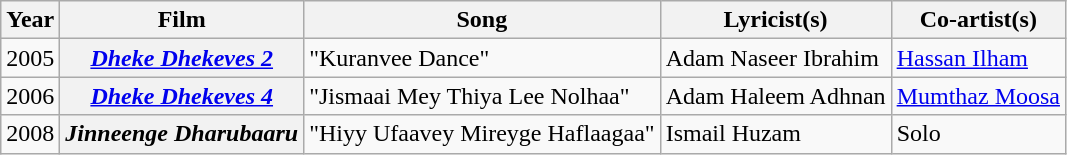<table class="wikitable plainrowheaders">
<tr>
<th scope="col">Year</th>
<th scope="col">Film</th>
<th scope="col">Song</th>
<th scope="col">Lyricist(s)</th>
<th scope="col">Co-artist(s)</th>
</tr>
<tr>
<td>2005</td>
<th scope="row"><a href='#'><em>Dheke Dhekeves 2</em></a></th>
<td>"Kuranvee Dance"</td>
<td>Adam Naseer Ibrahim</td>
<td><a href='#'>Hassan Ilham</a></td>
</tr>
<tr>
<td>2006</td>
<th scope="row"><a href='#'><em>Dheke Dhekeves 4</em></a></th>
<td>"Jismaai Mey Thiya Lee Nolhaa"</td>
<td>Adam Haleem Adhnan</td>
<td><a href='#'>Mumthaz Moosa</a></td>
</tr>
<tr>
<td>2008</td>
<th scope="row"><em>Jinneenge Dharubaaru</em></th>
<td>"Hiyy Ufaavey Mireyge Haflaagaa"</td>
<td>Ismail Huzam</td>
<td>Solo</td>
</tr>
</table>
